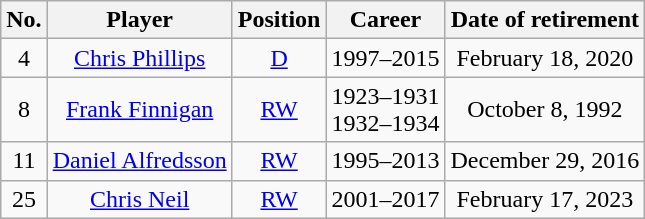<table class="wikitable sortable" style="text-align:center">
<tr>
<th>No.</th>
<th>Player</th>
<th>Position</th>
<th>Career</th>
<th>Date of retirement</th>
</tr>
<tr>
<td>4</td>
<td><a href='#'>Chris Phillips</a></td>
<td><a href='#'>D</a></td>
<td>1997–2015</td>
<td>February 18, 2020</td>
</tr>
<tr>
<td>8</td>
<td><a href='#'>Frank Finnigan</a></td>
<td><a href='#'>RW</a></td>
<td>1923–1931<br>1932–1934</td>
<td>October 8, 1992</td>
</tr>
<tr>
<td>11</td>
<td><a href='#'>Daniel Alfredsson</a></td>
<td><a href='#'>RW</a></td>
<td>1995–2013</td>
<td>December 29, 2016</td>
</tr>
<tr>
<td>25</td>
<td><a href='#'>Chris Neil</a></td>
<td><a href='#'>RW</a></td>
<td>2001–2017</td>
<td>February 17, 2023</td>
</tr>
</table>
